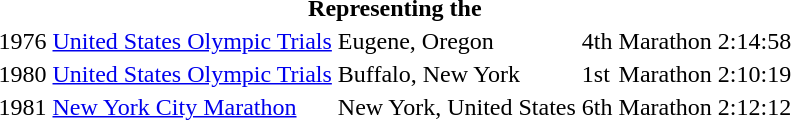<table>
<tr>
<th colspan="6">Representing the </th>
</tr>
<tr>
<td>1976</td>
<td><a href='#'>United States Olympic Trials</a></td>
<td>Eugene, Oregon</td>
<td>4th</td>
<td>Marathon</td>
<td>2:14:58</td>
</tr>
<tr>
<td>1980</td>
<td><a href='#'>United States Olympic Trials</a></td>
<td>Buffalo, New York</td>
<td>1st</td>
<td>Marathon</td>
<td>2:10:19</td>
</tr>
<tr>
<td>1981</td>
<td><a href='#'>New York City Marathon</a></td>
<td>New York, United States</td>
<td>6th</td>
<td>Marathon</td>
<td>2:12:12 </td>
</tr>
</table>
